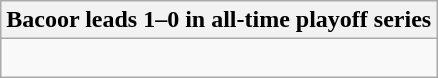<table class="wikitable collapsible collapsed">
<tr>
<th>Bacoor leads 1–0 in all-time playoff series</th>
</tr>
<tr>
<td><br></td>
</tr>
</table>
